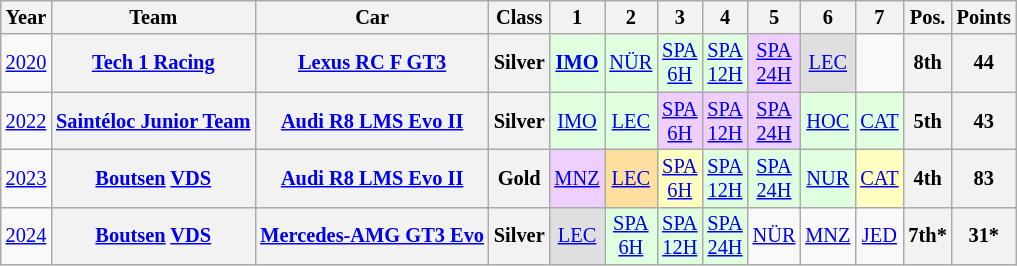<table class="wikitable" border="1" style="text-align:center; font-size:85%;">
<tr>
<th>Year</th>
<th>Team</th>
<th>Car</th>
<th>Class</th>
<th>1</th>
<th>2</th>
<th>3</th>
<th>4</th>
<th>5</th>
<th>6</th>
<th>7</th>
<th>Pos.</th>
<th>Points</th>
</tr>
<tr>
<td><a href='#'>2020</a></td>
<th nowrap><a href='#'>Tech 1 Racing</a></th>
<th nowrap><a href='#'>Lexus RC F GT3</a></th>
<th>Silver</th>
<td style="background:#DFFFDF;"><strong><a href='#'>IMO</a></strong><br></td>
<td style="background:#DFFFDF;"><a href='#'>NÜR</a><br></td>
<td style="background:#DFFFDF;"><a href='#'>SPA<br>6H</a><br></td>
<td style="background:#DFFFDF;"><a href='#'>SPA<br>12H</a><br></td>
<td style="background:#EFCFFF;"><a href='#'>SPA<br>24H</a><br></td>
<td style="background:#DFDFDF;"><a href='#'>LEC</a><br></td>
<td></td>
<th>8th</th>
<th>44</th>
</tr>
<tr>
<td><a href='#'>2022</a></td>
<th nowrap><a href='#'>Saintéloc Junior Team</a></th>
<th nowrap><a href='#'>Audi R8 LMS Evo II</a></th>
<th>Silver</th>
<td style="background:#dfffdf;"><a href='#'>IMO</a><br></td>
<td style="background:#dfffdf;"><a href='#'>LEC</a><br></td>
<td style="background:#EFCFFF;"><a href='#'>SPA<br>6H</a><br></td>
<td style="background:#EFCFFF;"><a href='#'>SPA<br>12H</a><br></td>
<td style="background:#EFCFFF;"><a href='#'>SPA<br>24H</a><br></td>
<td style="background:#dfffdf;"><a href='#'>HOC</a><br></td>
<td style="background:#dfffdf;"><a href='#'>CAT</a><br></td>
<th>5th</th>
<th>43</th>
</tr>
<tr>
<td><a href='#'>2023</a></td>
<th nowrap><a href='#'>Boutsen</a> <a href='#'>VDS</a></th>
<th nowrap><a href='#'>Audi R8 LMS Evo II</a></th>
<th>Gold</th>
<td style="background:#EFCFFF;"><a href='#'>MNZ</a><br></td>
<td style="background:#FFDF9F;"><a href='#'>LEC</a><br></td>
<td style="background:#FFFFBF;"><a href='#'>SPA<br>6H</a><br></td>
<td style="background:#dfffdf;"><a href='#'>SPA<br>12H</a><br></td>
<td style="background:#dfffdf;"><a href='#'>SPA<br>24H</a><br></td>
<td style="background:#dfffdf;"><a href='#'>NUR</a><br></td>
<td style="background:#ffffbf;"><a href='#'>CAT</a><br></td>
<th>4th</th>
<th>83</th>
</tr>
<tr>
<td><a href='#'>2024</a></td>
<th nowrap><a href='#'>Boutsen</a> <a href='#'>VDS</a></th>
<th nowrap><a href='#'>Mercedes-AMG GT3 Evo</a></th>
<th>Silver</th>
<td style="background:#DFDFDF;"><a href='#'>LEC</a><br></td>
<td style="background:#DFFFDF;"><a href='#'>SPA<br>6H</a><br></td>
<td style="background:#DFFFDF;"><a href='#'>SPA<br>12H</a><br></td>
<td style="background:#DFFFDF;"><a href='#'>SPA<br>24H</a><br></td>
<td style="background:#;"><a href='#'>NÜR</a><br></td>
<td style="background:#;"><a href='#'>MNZ</a><br></td>
<td style="background:#;"><a href='#'>JED</a><br></td>
<th style="background:#;">7th*</th>
<th style="background:#;">31*</th>
</tr>
</table>
